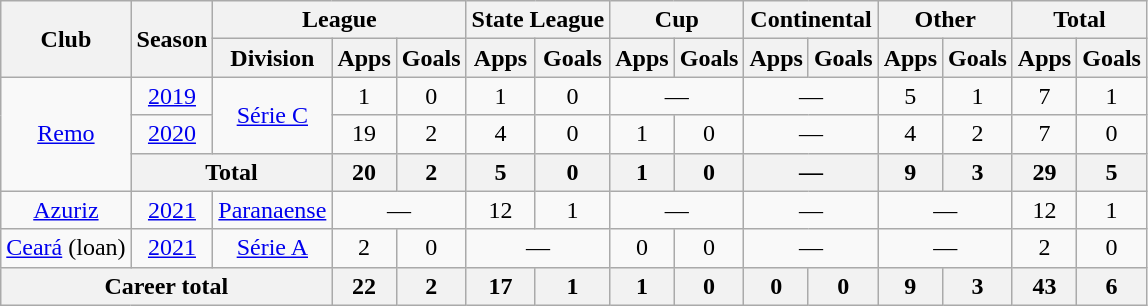<table class="wikitable" style="text-align: center;">
<tr>
<th rowspan="2">Club</th>
<th rowspan="2">Season</th>
<th colspan="3">League</th>
<th colspan="2">State League</th>
<th colspan="2">Cup</th>
<th colspan="2">Continental</th>
<th colspan="2">Other</th>
<th colspan="2">Total</th>
</tr>
<tr>
<th>Division</th>
<th>Apps</th>
<th>Goals</th>
<th>Apps</th>
<th>Goals</th>
<th>Apps</th>
<th>Goals</th>
<th>Apps</th>
<th>Goals</th>
<th>Apps</th>
<th>Goals</th>
<th>Apps</th>
<th>Goals</th>
</tr>
<tr>
<td rowspan="3" valign="center"><a href='#'>Remo</a></td>
<td><a href='#'>2019</a></td>
<td rowspan="2"><a href='#'>Série C</a></td>
<td>1</td>
<td>0</td>
<td>1</td>
<td>0</td>
<td colspan="2">—</td>
<td colspan="2">—</td>
<td>5</td>
<td>1</td>
<td>7</td>
<td>1</td>
</tr>
<tr>
<td><a href='#'>2020</a></td>
<td>19</td>
<td>2</td>
<td>4</td>
<td>0</td>
<td>1</td>
<td>0</td>
<td colspan="2">—</td>
<td>4</td>
<td>2</td>
<td>7</td>
<td>0</td>
</tr>
<tr>
<th colspan="2">Total</th>
<th>20</th>
<th>2</th>
<th>5</th>
<th>0</th>
<th>1</th>
<th>0</th>
<th colspan="2">—</th>
<th>9</th>
<th>3</th>
<th>29</th>
<th>5</th>
</tr>
<tr>
<td valign="center"><a href='#'>Azuriz</a></td>
<td><a href='#'>2021</a></td>
<td><a href='#'>Paranaense</a></td>
<td colspan="2">—</td>
<td>12</td>
<td>1</td>
<td colspan="2">—</td>
<td colspan="2">—</td>
<td colspan="2">—</td>
<td>12</td>
<td>1</td>
</tr>
<tr>
<td valign="center"><a href='#'>Ceará</a> (loan)</td>
<td><a href='#'>2021</a></td>
<td><a href='#'>Série A</a></td>
<td>2</td>
<td>0</td>
<td colspan="2">—</td>
<td>0</td>
<td>0</td>
<td colspan="2">—</td>
<td colspan="2">—</td>
<td>2</td>
<td>0</td>
</tr>
<tr>
<th colspan="3"><strong>Career total</strong></th>
<th>22</th>
<th>2</th>
<th>17</th>
<th>1</th>
<th>1</th>
<th>0</th>
<th>0</th>
<th>0</th>
<th>9</th>
<th>3</th>
<th>43</th>
<th>6</th>
</tr>
</table>
